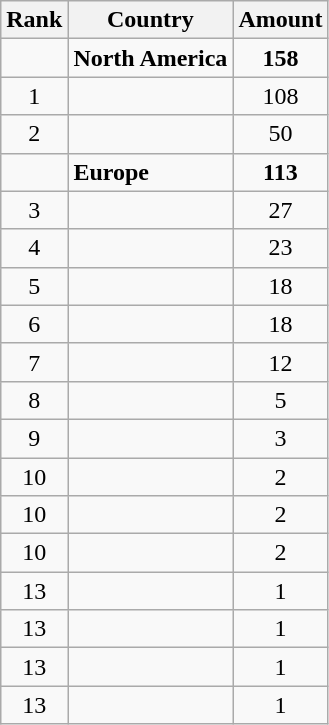<table class="wikitable" style="text-align: center;">
<tr>
<th>Rank</th>
<th>Country</th>
<th>Amount</th>
</tr>
<tr>
<td></td>
<td style="text-align: left;"><strong>North America</strong></td>
<td><strong>158</strong></td>
</tr>
<tr>
<td>1</td>
<td style="text-align: left;"></td>
<td>108</td>
</tr>
<tr>
<td>2</td>
<td style="text-align: left;"></td>
<td>50</td>
</tr>
<tr>
<td></td>
<td style="text-align: left;"><strong>Europe</strong></td>
<td><strong>113</strong></td>
</tr>
<tr>
<td>3</td>
<td style="text-align: left;"></td>
<td>27</td>
</tr>
<tr>
<td>4</td>
<td style="text-align: left;"></td>
<td>23</td>
</tr>
<tr>
<td>5</td>
<td style="text-align: left;"></td>
<td>18</td>
</tr>
<tr>
<td>6</td>
<td style="text-align: left;"></td>
<td>18</td>
</tr>
<tr>
<td>7</td>
<td style="text-align: left;"></td>
<td>12</td>
</tr>
<tr>
<td>8</td>
<td style="text-align: left;"></td>
<td>5</td>
</tr>
<tr>
<td>9</td>
<td style="text-align: left;"></td>
<td>3</td>
</tr>
<tr>
<td>10</td>
<td style="text-align: left;"></td>
<td>2</td>
</tr>
<tr>
<td>10</td>
<td style="text-align: left;"></td>
<td>2</td>
</tr>
<tr>
<td>10</td>
<td style="text-align: left;"></td>
<td>2</td>
</tr>
<tr>
<td>13</td>
<td style="text-align: left;"></td>
<td>1</td>
</tr>
<tr>
<td>13</td>
<td style="text-align: left;"></td>
<td>1</td>
</tr>
<tr>
<td>13</td>
<td style="text-align: left;"></td>
<td>1</td>
</tr>
<tr>
<td>13</td>
<td style="text-align: left;"></td>
<td>1</td>
</tr>
</table>
